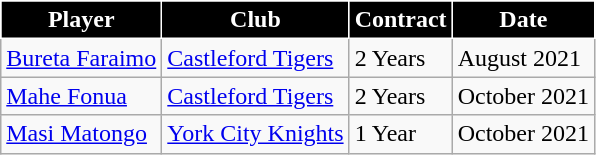<table class="wikitable">
<tr>
<th scope="col" style="background:black; color:white; border:solid white 1px">Player</th>
<th scope="col" style="background:black; color:white; border:solid white 1px">Club</th>
<th scope="col" style="background:black; color:white; border:solid white 1px">Contract</th>
<th scope="col" style="background:black; color:white; border:solid white 1px">Date</th>
</tr>
<tr>
<td> <a href='#'>Bureta Faraimo</a></td>
<td><a href='#'>Castleford Tigers</a></td>
<td>2 Years</td>
<td>August 2021</td>
</tr>
<tr>
<td> <a href='#'>Mahe Fonua</a></td>
<td><a href='#'>Castleford Tigers</a></td>
<td>2 Years</td>
<td>October 2021</td>
</tr>
<tr>
<td> <a href='#'>Masi Matongo</a></td>
<td><a href='#'>York City Knights</a></td>
<td>1 Year</td>
<td>October 2021</td>
</tr>
</table>
